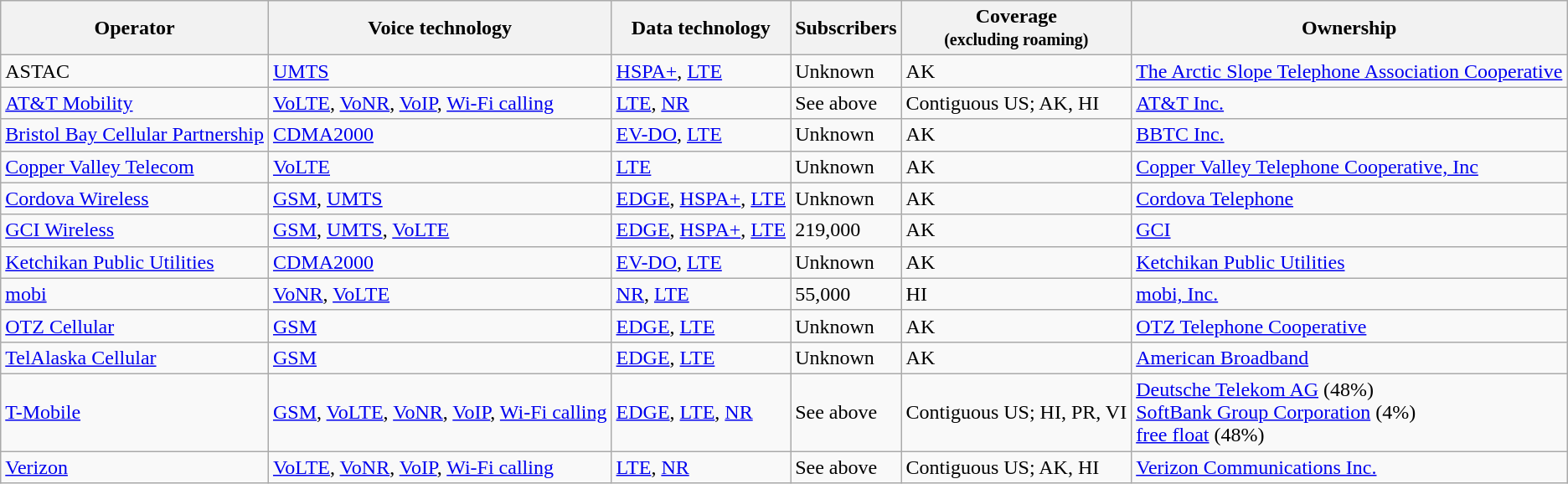<table class="toccolours sortable wikitable">
<tr>
<th>Operator</th>
<th>Voice technology</th>
<th>Data technology</th>
<th data-sort-type="number">Subscribers</th>
<th>Coverage <br><small>(excluding roaming)</small></th>
<th>Ownership</th>
</tr>
<tr>
<td>ASTAC</td>
<td><a href='#'>UMTS</a></td>
<td><a href='#'>HSPA+</a>, <a href='#'>LTE</a></td>
<td>Unknown</td>
<td>AK</td>
<td><a href='#'>The Arctic Slope Telephone Association Cooperative</a></td>
</tr>
<tr>
<td><a href='#'>AT&T Mobility</a></td>
<td><a href='#'>VoLTE</a>, <a href='#'>VoNR</a>, <a href='#'>VoIP</a>, <a href='#'>Wi-Fi calling</a></td>
<td><a href='#'>LTE</a>, <a href='#'>NR</a></td>
<td>See above</td>
<td>Contiguous US; AK, HI</td>
<td><a href='#'>AT&T Inc.</a></td>
</tr>
<tr>
<td><a href='#'>Bristol Bay Cellular Partnership</a></td>
<td><a href='#'>CDMA2000</a></td>
<td><a href='#'>EV-DO</a>, <a href='#'>LTE</a></td>
<td>Unknown</td>
<td>AK</td>
<td><a href='#'>BBTC Inc.</a></td>
</tr>
<tr>
<td><a href='#'>Copper Valley Telecom</a></td>
<td><a href='#'>VoLTE</a></td>
<td><a href='#'>LTE</a></td>
<td>Unknown</td>
<td>AK</td>
<td><a href='#'>Copper Valley Telephone Cooperative, Inc</a></td>
</tr>
<tr>
<td><a href='#'>Cordova Wireless</a></td>
<td><a href='#'>GSM</a>, <a href='#'>UMTS</a></td>
<td><a href='#'>EDGE</a>, <a href='#'>HSPA+</a>, <a href='#'>LTE</a></td>
<td>Unknown</td>
<td>AK</td>
<td><a href='#'>Cordova Telephone</a></td>
</tr>
<tr>
<td><a href='#'>GCI Wireless</a></td>
<td><a href='#'>GSM</a>, <a href='#'>UMTS</a>, <a href='#'>VoLTE</a></td>
<td><a href='#'>EDGE</a>, <a href='#'>HSPA+</a>, <a href='#'>LTE</a></td>
<td>219,000</td>
<td>AK</td>
<td><a href='#'>GCI</a></td>
</tr>
<tr>
<td><a href='#'>Ketchikan Public Utilities</a></td>
<td><a href='#'>CDMA2000</a></td>
<td><a href='#'>EV-DO</a>, <a href='#'>LTE</a></td>
<td>Unknown</td>
<td>AK</td>
<td><a href='#'>Ketchikan Public Utilities</a></td>
</tr>
<tr>
<td><a href='#'>mobi</a></td>
<td><a href='#'>VoNR</a>, <a href='#'>VoLTE</a></td>
<td><a href='#'>NR</a>, <a href='#'>LTE</a></td>
<td>55,000</td>
<td>HI</td>
<td><a href='#'>mobi, Inc.</a></td>
</tr>
<tr>
<td><a href='#'>OTZ Cellular</a></td>
<td><a href='#'>GSM</a></td>
<td><a href='#'>EDGE</a>, <a href='#'>LTE</a></td>
<td>Unknown</td>
<td>AK</td>
<td><a href='#'>OTZ Telephone Cooperative</a></td>
</tr>
<tr>
<td><a href='#'>TelAlaska Cellular</a></td>
<td><a href='#'>GSM</a></td>
<td><a href='#'>EDGE</a>, <a href='#'>LTE</a></td>
<td>Unknown</td>
<td>AK</td>
<td><a href='#'>American Broadband</a></td>
</tr>
<tr>
<td><a href='#'>T-Mobile</a></td>
<td><a href='#'>GSM</a>, <a href='#'>VoLTE</a>, <a href='#'>VoNR</a>, <a href='#'>VoIP</a>, <a href='#'>Wi-Fi calling</a></td>
<td><a href='#'>EDGE</a>, <a href='#'>LTE</a>, <a href='#'>NR</a></td>
<td>See above</td>
<td>Contiguous US; HI, PR, VI</td>
<td><a href='#'>Deutsche Telekom AG</a> (48%)<br><a href='#'>SoftBank Group Corporation</a> (4%)<br><a href='#'>free float</a> (48%)</td>
</tr>
<tr>
<td><a href='#'>Verizon</a></td>
<td><a href='#'>VoLTE</a>, <a href='#'>VoNR</a>, <a href='#'>VoIP</a>, <a href='#'>Wi-Fi calling</a></td>
<td><a href='#'>LTE</a>, <a href='#'>NR</a></td>
<td>See above</td>
<td>Contiguous US; AK, HI</td>
<td><a href='#'>Verizon Communications Inc.</a></td>
</tr>
</table>
